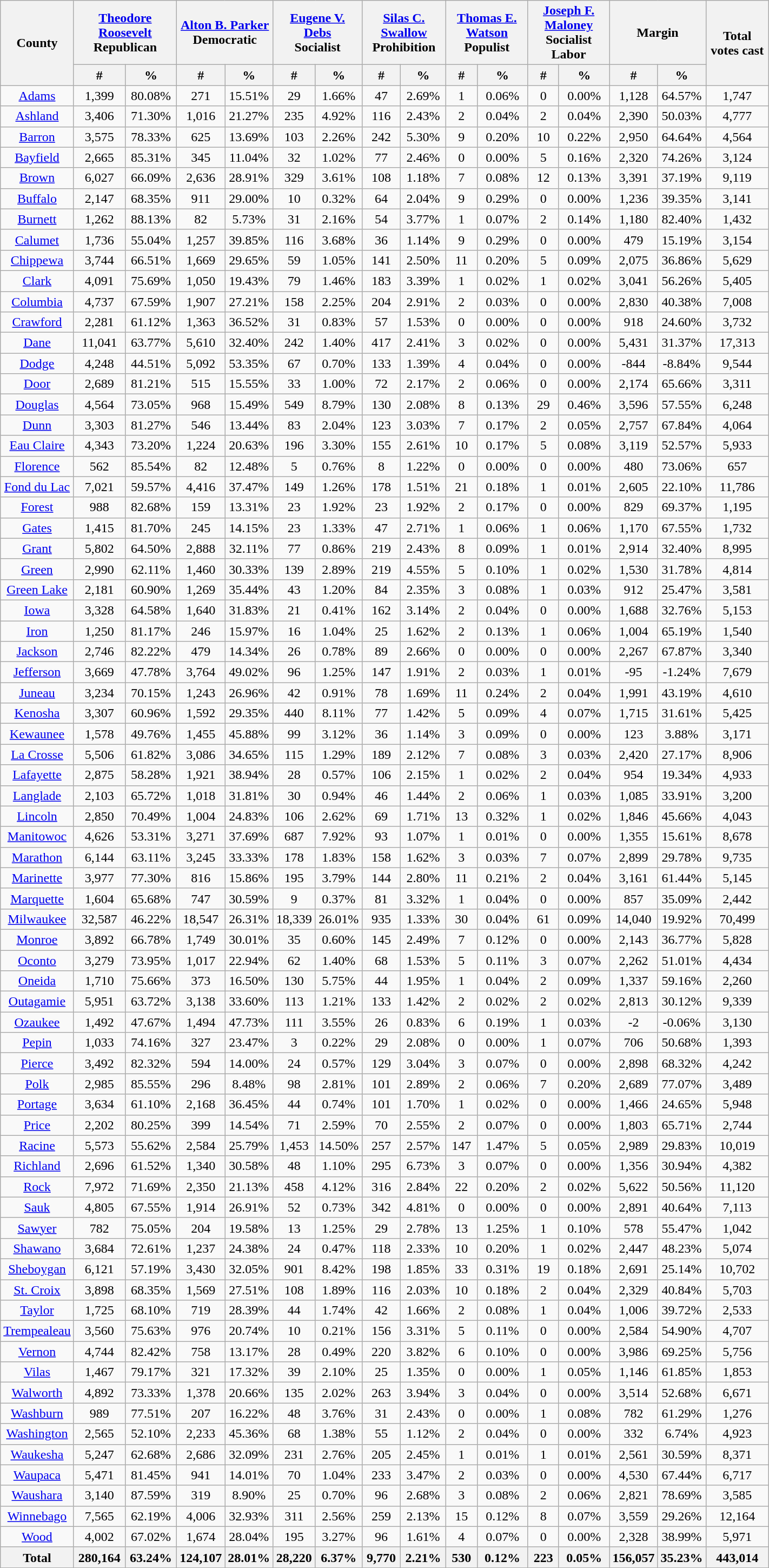<table width="75%" class="wikitable sortable" style="text-align:center">
<tr>
<th rowspan="2" style="text-align:center;">County</th>
<th colspan="2" style="text-align:center;"><a href='#'>Theodore Roosevelt</a><br>Republican</th>
<th colspan="2" style="text-align:center;"><a href='#'>Alton B. Parker</a><br>Democratic</th>
<th colspan="2" style="text-align:center;"><a href='#'>Eugene V. Debs</a><br>Socialist</th>
<th colspan="2" style="text-align:center;"><a href='#'>Silas C. Swallow</a><br>Prohibition</th>
<th colspan="2" style="text-align:center;"><a href='#'>Thomas E. Watson</a><br>Populist</th>
<th colspan="2" style="text-align:center;"><a href='#'>Joseph F. Maloney</a><br>Socialist Labor</th>
<th colspan="2" style="text-align:center;">Margin</th>
<th rowspan="2" style="text-align:center;">Total votes cast</th>
</tr>
<tr>
<th style="text-align:center;" data-sort-type="number">#</th>
<th style="text-align:center;" data-sort-type="number">%</th>
<th style="text-align:center;" data-sort-type="number">#</th>
<th style="text-align:center;" data-sort-type="number">%</th>
<th style="text-align:center;" data-sort-type="number">#</th>
<th style="text-align:center;" data-sort-type="number">%</th>
<th style="text-align:center;" data-sort-type="number">#</th>
<th style="text-align:center;" data-sort-type="number">%</th>
<th style="text-align:center;" data-sort-type="number">#</th>
<th style="text-align:center;" data-sort-type="number">%</th>
<th style="text-align:center;" data-sort-type="number">#</th>
<th style="text-align:center;" data-sort-type="number">%</th>
<th style="text-align:center;" data-sort-type="number">#</th>
<th style="text-align:center;" data-sort-type="number">%</th>
</tr>
<tr style="text-align:center;">
<td><a href='#'>Adams</a></td>
<td>1,399</td>
<td>80.08%</td>
<td>271</td>
<td>15.51%</td>
<td>29</td>
<td>1.66%</td>
<td>47</td>
<td>2.69%</td>
<td>1</td>
<td>0.06%</td>
<td>0</td>
<td>0.00%</td>
<td>1,128</td>
<td>64.57%</td>
<td>1,747</td>
</tr>
<tr style="text-align:center;">
<td><a href='#'>Ashland</a></td>
<td>3,406</td>
<td>71.30%</td>
<td>1,016</td>
<td>21.27%</td>
<td>235</td>
<td>4.92%</td>
<td>116</td>
<td>2.43%</td>
<td>2</td>
<td>0.04%</td>
<td>2</td>
<td>0.04%</td>
<td>2,390</td>
<td>50.03%</td>
<td>4,777</td>
</tr>
<tr style="text-align:center;">
<td><a href='#'>Barron</a></td>
<td>3,575</td>
<td>78.33%</td>
<td>625</td>
<td>13.69%</td>
<td>103</td>
<td>2.26%</td>
<td>242</td>
<td>5.30%</td>
<td>9</td>
<td>0.20%</td>
<td>10</td>
<td>0.22%</td>
<td>2,950</td>
<td>64.64%</td>
<td>4,564</td>
</tr>
<tr style="text-align:center;">
<td><a href='#'>Bayfield</a></td>
<td>2,665</td>
<td>85.31%</td>
<td>345</td>
<td>11.04%</td>
<td>32</td>
<td>1.02%</td>
<td>77</td>
<td>2.46%</td>
<td>0</td>
<td>0.00%</td>
<td>5</td>
<td>0.16%</td>
<td>2,320</td>
<td>74.26%</td>
<td>3,124</td>
</tr>
<tr style="text-align:center;">
<td><a href='#'>Brown</a></td>
<td>6,027</td>
<td>66.09%</td>
<td>2,636</td>
<td>28.91%</td>
<td>329</td>
<td>3.61%</td>
<td>108</td>
<td>1.18%</td>
<td>7</td>
<td>0.08%</td>
<td>12</td>
<td>0.13%</td>
<td>3,391</td>
<td>37.19%</td>
<td>9,119</td>
</tr>
<tr style="text-align:center;">
<td><a href='#'>Buffalo</a></td>
<td>2,147</td>
<td>68.35%</td>
<td>911</td>
<td>29.00%</td>
<td>10</td>
<td>0.32%</td>
<td>64</td>
<td>2.04%</td>
<td>9</td>
<td>0.29%</td>
<td>0</td>
<td>0.00%</td>
<td>1,236</td>
<td>39.35%</td>
<td>3,141</td>
</tr>
<tr style="text-align:center;">
<td><a href='#'>Burnett</a></td>
<td>1,262</td>
<td>88.13%</td>
<td>82</td>
<td>5.73%</td>
<td>31</td>
<td>2.16%</td>
<td>54</td>
<td>3.77%</td>
<td>1</td>
<td>0.07%</td>
<td>2</td>
<td>0.14%</td>
<td>1,180</td>
<td>82.40%</td>
<td>1,432</td>
</tr>
<tr style="text-align:center;">
<td><a href='#'>Calumet</a></td>
<td>1,736</td>
<td>55.04%</td>
<td>1,257</td>
<td>39.85%</td>
<td>116</td>
<td>3.68%</td>
<td>36</td>
<td>1.14%</td>
<td>9</td>
<td>0.29%</td>
<td>0</td>
<td>0.00%</td>
<td>479</td>
<td>15.19%</td>
<td>3,154</td>
</tr>
<tr style="text-align:center;">
<td><a href='#'>Chippewa</a></td>
<td>3,744</td>
<td>66.51%</td>
<td>1,669</td>
<td>29.65%</td>
<td>59</td>
<td>1.05%</td>
<td>141</td>
<td>2.50%</td>
<td>11</td>
<td>0.20%</td>
<td>5</td>
<td>0.09%</td>
<td>2,075</td>
<td>36.86%</td>
<td>5,629</td>
</tr>
<tr style="text-align:center;">
<td><a href='#'>Clark</a></td>
<td>4,091</td>
<td>75.69%</td>
<td>1,050</td>
<td>19.43%</td>
<td>79</td>
<td>1.46%</td>
<td>183</td>
<td>3.39%</td>
<td>1</td>
<td>0.02%</td>
<td>1</td>
<td>0.02%</td>
<td>3,041</td>
<td>56.26%</td>
<td>5,405</td>
</tr>
<tr style="text-align:center;">
<td><a href='#'>Columbia</a></td>
<td>4,737</td>
<td>67.59%</td>
<td>1,907</td>
<td>27.21%</td>
<td>158</td>
<td>2.25%</td>
<td>204</td>
<td>2.91%</td>
<td>2</td>
<td>0.03%</td>
<td>0</td>
<td>0.00%</td>
<td>2,830</td>
<td>40.38%</td>
<td>7,008</td>
</tr>
<tr style="text-align:center;">
<td><a href='#'>Crawford</a></td>
<td>2,281</td>
<td>61.12%</td>
<td>1,363</td>
<td>36.52%</td>
<td>31</td>
<td>0.83%</td>
<td>57</td>
<td>1.53%</td>
<td>0</td>
<td>0.00%</td>
<td>0</td>
<td>0.00%</td>
<td>918</td>
<td>24.60%</td>
<td>3,732</td>
</tr>
<tr style="text-align:center;">
<td><a href='#'>Dane</a></td>
<td>11,041</td>
<td>63.77%</td>
<td>5,610</td>
<td>32.40%</td>
<td>242</td>
<td>1.40%</td>
<td>417</td>
<td>2.41%</td>
<td>3</td>
<td>0.02%</td>
<td>0</td>
<td>0.00%</td>
<td>5,431</td>
<td>31.37%</td>
<td>17,313</td>
</tr>
<tr style="text-align:center;">
<td><a href='#'>Dodge</a></td>
<td>4,248</td>
<td>44.51%</td>
<td>5,092</td>
<td>53.35%</td>
<td>67</td>
<td>0.70%</td>
<td>133</td>
<td>1.39%</td>
<td>4</td>
<td>0.04%</td>
<td>0</td>
<td>0.00%</td>
<td>-844</td>
<td>-8.84%</td>
<td>9,544</td>
</tr>
<tr style="text-align:center;">
<td><a href='#'>Door</a></td>
<td>2,689</td>
<td>81.21%</td>
<td>515</td>
<td>15.55%</td>
<td>33</td>
<td>1.00%</td>
<td>72</td>
<td>2.17%</td>
<td>2</td>
<td>0.06%</td>
<td>0</td>
<td>0.00%</td>
<td>2,174</td>
<td>65.66%</td>
<td>3,311</td>
</tr>
<tr style="text-align:center;">
<td><a href='#'>Douglas</a></td>
<td>4,564</td>
<td>73.05%</td>
<td>968</td>
<td>15.49%</td>
<td>549</td>
<td>8.79%</td>
<td>130</td>
<td>2.08%</td>
<td>8</td>
<td>0.13%</td>
<td>29</td>
<td>0.46%</td>
<td>3,596</td>
<td>57.55%</td>
<td>6,248</td>
</tr>
<tr style="text-align:center;">
<td><a href='#'>Dunn</a></td>
<td>3,303</td>
<td>81.27%</td>
<td>546</td>
<td>13.44%</td>
<td>83</td>
<td>2.04%</td>
<td>123</td>
<td>3.03%</td>
<td>7</td>
<td>0.17%</td>
<td>2</td>
<td>0.05%</td>
<td>2,757</td>
<td>67.84%</td>
<td>4,064</td>
</tr>
<tr style="text-align:center;">
<td><a href='#'>Eau Claire</a></td>
<td>4,343</td>
<td>73.20%</td>
<td>1,224</td>
<td>20.63%</td>
<td>196</td>
<td>3.30%</td>
<td>155</td>
<td>2.61%</td>
<td>10</td>
<td>0.17%</td>
<td>5</td>
<td>0.08%</td>
<td>3,119</td>
<td>52.57%</td>
<td>5,933</td>
</tr>
<tr style="text-align:center;">
<td><a href='#'>Florence</a></td>
<td>562</td>
<td>85.54%</td>
<td>82</td>
<td>12.48%</td>
<td>5</td>
<td>0.76%</td>
<td>8</td>
<td>1.22%</td>
<td>0</td>
<td>0.00%</td>
<td>0</td>
<td>0.00%</td>
<td>480</td>
<td>73.06%</td>
<td>657</td>
</tr>
<tr style="text-align:center;">
<td><a href='#'>Fond du Lac</a></td>
<td>7,021</td>
<td>59.57%</td>
<td>4,416</td>
<td>37.47%</td>
<td>149</td>
<td>1.26%</td>
<td>178</td>
<td>1.51%</td>
<td>21</td>
<td>0.18%</td>
<td>1</td>
<td>0.01%</td>
<td>2,605</td>
<td>22.10%</td>
<td>11,786</td>
</tr>
<tr style="text-align:center;">
<td><a href='#'>Forest</a></td>
<td>988</td>
<td>82.68%</td>
<td>159</td>
<td>13.31%</td>
<td>23</td>
<td>1.92%</td>
<td>23</td>
<td>1.92%</td>
<td>2</td>
<td>0.17%</td>
<td>0</td>
<td>0.00%</td>
<td>829</td>
<td>69.37%</td>
<td>1,195</td>
</tr>
<tr style="text-align:center;">
<td><a href='#'>Gates</a></td>
<td>1,415</td>
<td>81.70%</td>
<td>245</td>
<td>14.15%</td>
<td>23</td>
<td>1.33%</td>
<td>47</td>
<td>2.71%</td>
<td>1</td>
<td>0.06%</td>
<td>1</td>
<td>0.06%</td>
<td>1,170</td>
<td>67.55%</td>
<td>1,732</td>
</tr>
<tr style="text-align:center;">
<td><a href='#'>Grant</a></td>
<td>5,802</td>
<td>64.50%</td>
<td>2,888</td>
<td>32.11%</td>
<td>77</td>
<td>0.86%</td>
<td>219</td>
<td>2.43%</td>
<td>8</td>
<td>0.09%</td>
<td>1</td>
<td>0.01%</td>
<td>2,914</td>
<td>32.40%</td>
<td>8,995</td>
</tr>
<tr style="text-align:center;">
<td><a href='#'>Green</a></td>
<td>2,990</td>
<td>62.11%</td>
<td>1,460</td>
<td>30.33%</td>
<td>139</td>
<td>2.89%</td>
<td>219</td>
<td>4.55%</td>
<td>5</td>
<td>0.10%</td>
<td>1</td>
<td>0.02%</td>
<td>1,530</td>
<td>31.78%</td>
<td>4,814</td>
</tr>
<tr style="text-align:center;">
<td><a href='#'>Green Lake</a></td>
<td>2,181</td>
<td>60.90%</td>
<td>1,269</td>
<td>35.44%</td>
<td>43</td>
<td>1.20%</td>
<td>84</td>
<td>2.35%</td>
<td>3</td>
<td>0.08%</td>
<td>1</td>
<td>0.03%</td>
<td>912</td>
<td>25.47%</td>
<td>3,581</td>
</tr>
<tr style="text-align:center;">
<td><a href='#'>Iowa</a></td>
<td>3,328</td>
<td>64.58%</td>
<td>1,640</td>
<td>31.83%</td>
<td>21</td>
<td>0.41%</td>
<td>162</td>
<td>3.14%</td>
<td>2</td>
<td>0.04%</td>
<td>0</td>
<td>0.00%</td>
<td>1,688</td>
<td>32.76%</td>
<td>5,153</td>
</tr>
<tr style="text-align:center;">
<td><a href='#'>Iron</a></td>
<td>1,250</td>
<td>81.17%</td>
<td>246</td>
<td>15.97%</td>
<td>16</td>
<td>1.04%</td>
<td>25</td>
<td>1.62%</td>
<td>2</td>
<td>0.13%</td>
<td>1</td>
<td>0.06%</td>
<td>1,004</td>
<td>65.19%</td>
<td>1,540</td>
</tr>
<tr style="text-align:center;">
<td><a href='#'>Jackson</a></td>
<td>2,746</td>
<td>82.22%</td>
<td>479</td>
<td>14.34%</td>
<td>26</td>
<td>0.78%</td>
<td>89</td>
<td>2.66%</td>
<td>0</td>
<td>0.00%</td>
<td>0</td>
<td>0.00%</td>
<td>2,267</td>
<td>67.87%</td>
<td>3,340</td>
</tr>
<tr style="text-align:center;">
<td><a href='#'>Jefferson</a></td>
<td>3,669</td>
<td>47.78%</td>
<td>3,764</td>
<td>49.02%</td>
<td>96</td>
<td>1.25%</td>
<td>147</td>
<td>1.91%</td>
<td>2</td>
<td>0.03%</td>
<td>1</td>
<td>0.01%</td>
<td>-95</td>
<td>-1.24%</td>
<td>7,679</td>
</tr>
<tr style="text-align:center;">
<td><a href='#'>Juneau</a></td>
<td>3,234</td>
<td>70.15%</td>
<td>1,243</td>
<td>26.96%</td>
<td>42</td>
<td>0.91%</td>
<td>78</td>
<td>1.69%</td>
<td>11</td>
<td>0.24%</td>
<td>2</td>
<td>0.04%</td>
<td>1,991</td>
<td>43.19%</td>
<td>4,610</td>
</tr>
<tr style="text-align:center;">
<td><a href='#'>Kenosha</a></td>
<td>3,307</td>
<td>60.96%</td>
<td>1,592</td>
<td>29.35%</td>
<td>440</td>
<td>8.11%</td>
<td>77</td>
<td>1.42%</td>
<td>5</td>
<td>0.09%</td>
<td>4</td>
<td>0.07%</td>
<td>1,715</td>
<td>31.61%</td>
<td>5,425</td>
</tr>
<tr style="text-align:center;">
<td><a href='#'>Kewaunee</a></td>
<td>1,578</td>
<td>49.76%</td>
<td>1,455</td>
<td>45.88%</td>
<td>99</td>
<td>3.12%</td>
<td>36</td>
<td>1.14%</td>
<td>3</td>
<td>0.09%</td>
<td>0</td>
<td>0.00%</td>
<td>123</td>
<td>3.88%</td>
<td>3,171</td>
</tr>
<tr style="text-align:center;">
<td><a href='#'>La Crosse</a></td>
<td>5,506</td>
<td>61.82%</td>
<td>3,086</td>
<td>34.65%</td>
<td>115</td>
<td>1.29%</td>
<td>189</td>
<td>2.12%</td>
<td>7</td>
<td>0.08%</td>
<td>3</td>
<td>0.03%</td>
<td>2,420</td>
<td>27.17%</td>
<td>8,906</td>
</tr>
<tr style="text-align:center;">
<td><a href='#'>Lafayette</a></td>
<td>2,875</td>
<td>58.28%</td>
<td>1,921</td>
<td>38.94%</td>
<td>28</td>
<td>0.57%</td>
<td>106</td>
<td>2.15%</td>
<td>1</td>
<td>0.02%</td>
<td>2</td>
<td>0.04%</td>
<td>954</td>
<td>19.34%</td>
<td>4,933</td>
</tr>
<tr style="text-align:center;">
<td><a href='#'>Langlade</a></td>
<td>2,103</td>
<td>65.72%</td>
<td>1,018</td>
<td>31.81%</td>
<td>30</td>
<td>0.94%</td>
<td>46</td>
<td>1.44%</td>
<td>2</td>
<td>0.06%</td>
<td>1</td>
<td>0.03%</td>
<td>1,085</td>
<td>33.91%</td>
<td>3,200</td>
</tr>
<tr style="text-align:center;">
<td><a href='#'>Lincoln</a></td>
<td>2,850</td>
<td>70.49%</td>
<td>1,004</td>
<td>24.83%</td>
<td>106</td>
<td>2.62%</td>
<td>69</td>
<td>1.71%</td>
<td>13</td>
<td>0.32%</td>
<td>1</td>
<td>0.02%</td>
<td>1,846</td>
<td>45.66%</td>
<td>4,043</td>
</tr>
<tr style="text-align:center;">
<td><a href='#'>Manitowoc</a></td>
<td>4,626</td>
<td>53.31%</td>
<td>3,271</td>
<td>37.69%</td>
<td>687</td>
<td>7.92%</td>
<td>93</td>
<td>1.07%</td>
<td>1</td>
<td>0.01%</td>
<td>0</td>
<td>0.00%</td>
<td>1,355</td>
<td>15.61%</td>
<td>8,678</td>
</tr>
<tr style="text-align:center;">
<td><a href='#'>Marathon</a></td>
<td>6,144</td>
<td>63.11%</td>
<td>3,245</td>
<td>33.33%</td>
<td>178</td>
<td>1.83%</td>
<td>158</td>
<td>1.62%</td>
<td>3</td>
<td>0.03%</td>
<td>7</td>
<td>0.07%</td>
<td>2,899</td>
<td>29.78%</td>
<td>9,735</td>
</tr>
<tr style="text-align:center;">
<td><a href='#'>Marinette</a></td>
<td>3,977</td>
<td>77.30%</td>
<td>816</td>
<td>15.86%</td>
<td>195</td>
<td>3.79%</td>
<td>144</td>
<td>2.80%</td>
<td>11</td>
<td>0.21%</td>
<td>2</td>
<td>0.04%</td>
<td>3,161</td>
<td>61.44%</td>
<td>5,145</td>
</tr>
<tr style="text-align:center;">
<td><a href='#'>Marquette</a></td>
<td>1,604</td>
<td>65.68%</td>
<td>747</td>
<td>30.59%</td>
<td>9</td>
<td>0.37%</td>
<td>81</td>
<td>3.32%</td>
<td>1</td>
<td>0.04%</td>
<td>0</td>
<td>0.00%</td>
<td>857</td>
<td>35.09%</td>
<td>2,442</td>
</tr>
<tr style="text-align:center;">
<td><a href='#'>Milwaukee</a></td>
<td>32,587</td>
<td>46.22%</td>
<td>18,547</td>
<td>26.31%</td>
<td>18,339</td>
<td>26.01%</td>
<td>935</td>
<td>1.33%</td>
<td>30</td>
<td>0.04%</td>
<td>61</td>
<td>0.09%</td>
<td>14,040</td>
<td>19.92%</td>
<td>70,499</td>
</tr>
<tr style="text-align:center;">
<td><a href='#'>Monroe</a></td>
<td>3,892</td>
<td>66.78%</td>
<td>1,749</td>
<td>30.01%</td>
<td>35</td>
<td>0.60%</td>
<td>145</td>
<td>2.49%</td>
<td>7</td>
<td>0.12%</td>
<td>0</td>
<td>0.00%</td>
<td>2,143</td>
<td>36.77%</td>
<td>5,828</td>
</tr>
<tr style="text-align:center;">
<td><a href='#'>Oconto</a></td>
<td>3,279</td>
<td>73.95%</td>
<td>1,017</td>
<td>22.94%</td>
<td>62</td>
<td>1.40%</td>
<td>68</td>
<td>1.53%</td>
<td>5</td>
<td>0.11%</td>
<td>3</td>
<td>0.07%</td>
<td>2,262</td>
<td>51.01%</td>
<td>4,434</td>
</tr>
<tr style="text-align:center;">
<td><a href='#'>Oneida</a></td>
<td>1,710</td>
<td>75.66%</td>
<td>373</td>
<td>16.50%</td>
<td>130</td>
<td>5.75%</td>
<td>44</td>
<td>1.95%</td>
<td>1</td>
<td>0.04%</td>
<td>2</td>
<td>0.09%</td>
<td>1,337</td>
<td>59.16%</td>
<td>2,260</td>
</tr>
<tr style="text-align:center;">
<td><a href='#'>Outagamie</a></td>
<td>5,951</td>
<td>63.72%</td>
<td>3,138</td>
<td>33.60%</td>
<td>113</td>
<td>1.21%</td>
<td>133</td>
<td>1.42%</td>
<td>2</td>
<td>0.02%</td>
<td>2</td>
<td>0.02%</td>
<td>2,813</td>
<td>30.12%</td>
<td>9,339</td>
</tr>
<tr style="text-align:center;">
<td><a href='#'>Ozaukee</a></td>
<td>1,492</td>
<td>47.67%</td>
<td>1,494</td>
<td>47.73%</td>
<td>111</td>
<td>3.55%</td>
<td>26</td>
<td>0.83%</td>
<td>6</td>
<td>0.19%</td>
<td>1</td>
<td>0.03%</td>
<td>-2</td>
<td>-0.06%</td>
<td>3,130</td>
</tr>
<tr style="text-align:center;">
<td><a href='#'>Pepin</a></td>
<td>1,033</td>
<td>74.16%</td>
<td>327</td>
<td>23.47%</td>
<td>3</td>
<td>0.22%</td>
<td>29</td>
<td>2.08%</td>
<td>0</td>
<td>0.00%</td>
<td>1</td>
<td>0.07%</td>
<td>706</td>
<td>50.68%</td>
<td>1,393</td>
</tr>
<tr style="text-align:center;">
<td><a href='#'>Pierce</a></td>
<td>3,492</td>
<td>82.32%</td>
<td>594</td>
<td>14.00%</td>
<td>24</td>
<td>0.57%</td>
<td>129</td>
<td>3.04%</td>
<td>3</td>
<td>0.07%</td>
<td>0</td>
<td>0.00%</td>
<td>2,898</td>
<td>68.32%</td>
<td>4,242</td>
</tr>
<tr style="text-align:center;">
<td><a href='#'>Polk</a></td>
<td>2,985</td>
<td>85.55%</td>
<td>296</td>
<td>8.48%</td>
<td>98</td>
<td>2.81%</td>
<td>101</td>
<td>2.89%</td>
<td>2</td>
<td>0.06%</td>
<td>7</td>
<td>0.20%</td>
<td>2,689</td>
<td>77.07%</td>
<td>3,489</td>
</tr>
<tr style="text-align:center;">
<td><a href='#'>Portage</a></td>
<td>3,634</td>
<td>61.10%</td>
<td>2,168</td>
<td>36.45%</td>
<td>44</td>
<td>0.74%</td>
<td>101</td>
<td>1.70%</td>
<td>1</td>
<td>0.02%</td>
<td>0</td>
<td>0.00%</td>
<td>1,466</td>
<td>24.65%</td>
<td>5,948</td>
</tr>
<tr style="text-align:center;">
<td><a href='#'>Price</a></td>
<td>2,202</td>
<td>80.25%</td>
<td>399</td>
<td>14.54%</td>
<td>71</td>
<td>2.59%</td>
<td>70</td>
<td>2.55%</td>
<td>2</td>
<td>0.07%</td>
<td>0</td>
<td>0.00%</td>
<td>1,803</td>
<td>65.71%</td>
<td>2,744</td>
</tr>
<tr style="text-align:center;">
<td><a href='#'>Racine</a></td>
<td>5,573</td>
<td>55.62%</td>
<td>2,584</td>
<td>25.79%</td>
<td>1,453</td>
<td>14.50%</td>
<td>257</td>
<td>2.57%</td>
<td>147</td>
<td>1.47%</td>
<td>5</td>
<td>0.05%</td>
<td>2,989</td>
<td>29.83%</td>
<td>10,019</td>
</tr>
<tr style="text-align:center;">
<td><a href='#'>Richland</a></td>
<td>2,696</td>
<td>61.52%</td>
<td>1,340</td>
<td>30.58%</td>
<td>48</td>
<td>1.10%</td>
<td>295</td>
<td>6.73%</td>
<td>3</td>
<td>0.07%</td>
<td>0</td>
<td>0.00%</td>
<td>1,356</td>
<td>30.94%</td>
<td>4,382</td>
</tr>
<tr style="text-align:center;">
<td><a href='#'>Rock</a></td>
<td>7,972</td>
<td>71.69%</td>
<td>2,350</td>
<td>21.13%</td>
<td>458</td>
<td>4.12%</td>
<td>316</td>
<td>2.84%</td>
<td>22</td>
<td>0.20%</td>
<td>2</td>
<td>0.02%</td>
<td>5,622</td>
<td>50.56%</td>
<td>11,120</td>
</tr>
<tr style="text-align:center;">
<td><a href='#'>Sauk</a></td>
<td>4,805</td>
<td>67.55%</td>
<td>1,914</td>
<td>26.91%</td>
<td>52</td>
<td>0.73%</td>
<td>342</td>
<td>4.81%</td>
<td>0</td>
<td>0.00%</td>
<td>0</td>
<td>0.00%</td>
<td>2,891</td>
<td>40.64%</td>
<td>7,113</td>
</tr>
<tr style="text-align:center;">
<td><a href='#'>Sawyer</a></td>
<td>782</td>
<td>75.05%</td>
<td>204</td>
<td>19.58%</td>
<td>13</td>
<td>1.25%</td>
<td>29</td>
<td>2.78%</td>
<td>13</td>
<td>1.25%</td>
<td>1</td>
<td>0.10%</td>
<td>578</td>
<td>55.47%</td>
<td>1,042</td>
</tr>
<tr style="text-align:center;">
<td><a href='#'>Shawano</a></td>
<td>3,684</td>
<td>72.61%</td>
<td>1,237</td>
<td>24.38%</td>
<td>24</td>
<td>0.47%</td>
<td>118</td>
<td>2.33%</td>
<td>10</td>
<td>0.20%</td>
<td>1</td>
<td>0.02%</td>
<td>2,447</td>
<td>48.23%</td>
<td>5,074</td>
</tr>
<tr style="text-align:center;">
<td><a href='#'>Sheboygan</a></td>
<td>6,121</td>
<td>57.19%</td>
<td>3,430</td>
<td>32.05%</td>
<td>901</td>
<td>8.42%</td>
<td>198</td>
<td>1.85%</td>
<td>33</td>
<td>0.31%</td>
<td>19</td>
<td>0.18%</td>
<td>2,691</td>
<td>25.14%</td>
<td>10,702</td>
</tr>
<tr style="text-align:center;">
<td><a href='#'>St. Croix</a></td>
<td>3,898</td>
<td>68.35%</td>
<td>1,569</td>
<td>27.51%</td>
<td>108</td>
<td>1.89%</td>
<td>116</td>
<td>2.03%</td>
<td>10</td>
<td>0.18%</td>
<td>2</td>
<td>0.04%</td>
<td>2,329</td>
<td>40.84%</td>
<td>5,703</td>
</tr>
<tr style="text-align:center;">
<td><a href='#'>Taylor</a></td>
<td>1,725</td>
<td>68.10%</td>
<td>719</td>
<td>28.39%</td>
<td>44</td>
<td>1.74%</td>
<td>42</td>
<td>1.66%</td>
<td>2</td>
<td>0.08%</td>
<td>1</td>
<td>0.04%</td>
<td>1,006</td>
<td>39.72%</td>
<td>2,533</td>
</tr>
<tr style="text-align:center;">
<td><a href='#'>Trempealeau</a></td>
<td>3,560</td>
<td>75.63%</td>
<td>976</td>
<td>20.74%</td>
<td>10</td>
<td>0.21%</td>
<td>156</td>
<td>3.31%</td>
<td>5</td>
<td>0.11%</td>
<td>0</td>
<td>0.00%</td>
<td>2,584</td>
<td>54.90%</td>
<td>4,707</td>
</tr>
<tr style="text-align:center;">
<td><a href='#'>Vernon</a></td>
<td>4,744</td>
<td>82.42%</td>
<td>758</td>
<td>13.17%</td>
<td>28</td>
<td>0.49%</td>
<td>220</td>
<td>3.82%</td>
<td>6</td>
<td>0.10%</td>
<td>0</td>
<td>0.00%</td>
<td>3,986</td>
<td>69.25%</td>
<td>5,756</td>
</tr>
<tr style="text-align:center;">
<td><a href='#'>Vilas</a></td>
<td>1,467</td>
<td>79.17%</td>
<td>321</td>
<td>17.32%</td>
<td>39</td>
<td>2.10%</td>
<td>25</td>
<td>1.35%</td>
<td>0</td>
<td>0.00%</td>
<td>1</td>
<td>0.05%</td>
<td>1,146</td>
<td>61.85%</td>
<td>1,853</td>
</tr>
<tr style="text-align:center;">
<td><a href='#'>Walworth</a></td>
<td>4,892</td>
<td>73.33%</td>
<td>1,378</td>
<td>20.66%</td>
<td>135</td>
<td>2.02%</td>
<td>263</td>
<td>3.94%</td>
<td>3</td>
<td>0.04%</td>
<td>0</td>
<td>0.00%</td>
<td>3,514</td>
<td>52.68%</td>
<td>6,671</td>
</tr>
<tr style="text-align:center;">
<td><a href='#'>Washburn</a></td>
<td>989</td>
<td>77.51%</td>
<td>207</td>
<td>16.22%</td>
<td>48</td>
<td>3.76%</td>
<td>31</td>
<td>2.43%</td>
<td>0</td>
<td>0.00%</td>
<td>1</td>
<td>0.08%</td>
<td>782</td>
<td>61.29%</td>
<td>1,276</td>
</tr>
<tr style="text-align:center;">
<td><a href='#'>Washington</a></td>
<td>2,565</td>
<td>52.10%</td>
<td>2,233</td>
<td>45.36%</td>
<td>68</td>
<td>1.38%</td>
<td>55</td>
<td>1.12%</td>
<td>2</td>
<td>0.04%</td>
<td>0</td>
<td>0.00%</td>
<td>332</td>
<td>6.74%</td>
<td>4,923</td>
</tr>
<tr style="text-align:center;">
<td><a href='#'>Waukesha</a></td>
<td>5,247</td>
<td>62.68%</td>
<td>2,686</td>
<td>32.09%</td>
<td>231</td>
<td>2.76%</td>
<td>205</td>
<td>2.45%</td>
<td>1</td>
<td>0.01%</td>
<td>1</td>
<td>0.01%</td>
<td>2,561</td>
<td>30.59%</td>
<td>8,371</td>
</tr>
<tr style="text-align:center;">
<td><a href='#'>Waupaca</a></td>
<td>5,471</td>
<td>81.45%</td>
<td>941</td>
<td>14.01%</td>
<td>70</td>
<td>1.04%</td>
<td>233</td>
<td>3.47%</td>
<td>2</td>
<td>0.03%</td>
<td>0</td>
<td>0.00%</td>
<td>4,530</td>
<td>67.44%</td>
<td>6,717</td>
</tr>
<tr style="text-align:center;">
<td><a href='#'>Waushara</a></td>
<td>3,140</td>
<td>87.59%</td>
<td>319</td>
<td>8.90%</td>
<td>25</td>
<td>0.70%</td>
<td>96</td>
<td>2.68%</td>
<td>3</td>
<td>0.08%</td>
<td>2</td>
<td>0.06%</td>
<td>2,821</td>
<td>78.69%</td>
<td>3,585</td>
</tr>
<tr style="text-align:center;">
<td><a href='#'>Winnebago</a></td>
<td>7,565</td>
<td>62.19%</td>
<td>4,006</td>
<td>32.93%</td>
<td>311</td>
<td>2.56%</td>
<td>259</td>
<td>2.13%</td>
<td>15</td>
<td>0.12%</td>
<td>8</td>
<td>0.07%</td>
<td>3,559</td>
<td>29.26%</td>
<td>12,164</td>
</tr>
<tr style="text-align:center;">
<td><a href='#'>Wood</a></td>
<td>4,002</td>
<td>67.02%</td>
<td>1,674</td>
<td>28.04%</td>
<td>195</td>
<td>3.27%</td>
<td>96</td>
<td>1.61%</td>
<td>4</td>
<td>0.07%</td>
<td>0</td>
<td>0.00%</td>
<td>2,328</td>
<td>38.99%</td>
<td>5,971</td>
</tr>
<tr>
<th>Total</th>
<th>280,164</th>
<th>63.24%</th>
<th>124,107</th>
<th>28.01%</th>
<th>28,220</th>
<th>6.37%</th>
<th>9,770</th>
<th>2.21%</th>
<th>530</th>
<th>0.12%</th>
<th>223</th>
<th>0.05%</th>
<th>156,057</th>
<th>35.23%</th>
<th>443,014</th>
</tr>
</table>
